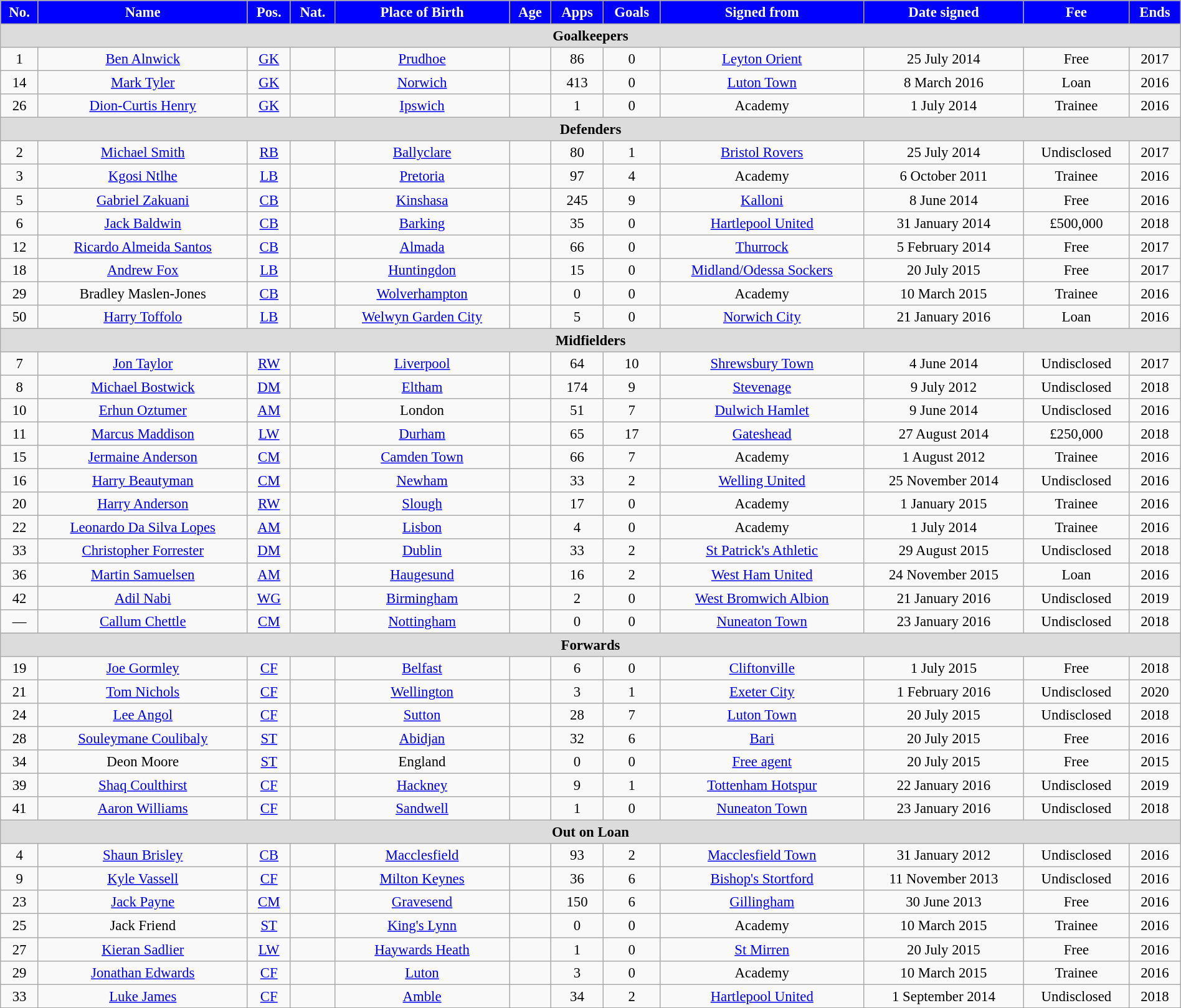<table class="wikitable" style="text-align:center; font-size:95%; width:100%;">
<tr>
<th style="background:blue; color:white; text-align:center;">No.</th>
<th style="background:blue; color:white; text-align:center;">Name</th>
<th style="background:blue; color:white; text-align:center;">Pos.</th>
<th style="background:blue; color:white; text-align:center;">Nat.</th>
<th style="background:blue; color:white; text-align:center;">Place of Birth</th>
<th style="background:blue; color:white; text-align:center;">Age</th>
<th style="background:blue; color:white; text-align:center;">Apps</th>
<th style="background:blue; color:white; text-align:center;">Goals</th>
<th style="background:blue; color:white; text-align:center;">Signed from</th>
<th style="background:blue; color:white; text-align:center;">Date signed</th>
<th style="background:blue; color:white; text-align:center;">Fee</th>
<th style="background:blue; color:white; text-align:center;">Ends</th>
</tr>
<tr>
<th colspan="14" style="background:#dcdcdc; text-align:center;">Goalkeepers</th>
</tr>
<tr>
<td>1</td>
<td><a href='#'>Ben Alnwick</a></td>
<td><a href='#'>GK</a></td>
<td></td>
<td><a href='#'>Prudhoe</a></td>
<td></td>
<td>86</td>
<td>0</td>
<td><a href='#'>Leyton Orient</a></td>
<td>25 July 2014</td>
<td>Free</td>
<td>2017</td>
</tr>
<tr>
<td>14</td>
<td><a href='#'>Mark Tyler</a></td>
<td><a href='#'>GK</a></td>
<td></td>
<td><a href='#'>Norwich</a></td>
<td></td>
<td>413</td>
<td>0</td>
<td><a href='#'>Luton Town</a></td>
<td>8 March 2016</td>
<td>Loan</td>
<td>2016</td>
</tr>
<tr>
<td>26</td>
<td><a href='#'>Dion-Curtis Henry</a></td>
<td><a href='#'>GK</a></td>
<td></td>
<td><a href='#'>Ipswich</a></td>
<td></td>
<td>1</td>
<td>0</td>
<td>Academy</td>
<td>1 July 2014</td>
<td>Trainee</td>
<td>2016</td>
</tr>
<tr>
<th colspan="14" style="background:#dcdcdc; text-align:center;">Defenders</th>
</tr>
<tr>
<td>2</td>
<td><a href='#'>Michael Smith</a></td>
<td><a href='#'>RB</a></td>
<td></td>
<td><a href='#'>Ballyclare</a></td>
<td></td>
<td>80</td>
<td>1</td>
<td><a href='#'>Bristol Rovers</a></td>
<td>25 July 2014</td>
<td>Undisclosed</td>
<td>2017</td>
</tr>
<tr>
<td>3</td>
<td><a href='#'>Kgosi Ntlhe</a></td>
<td><a href='#'>LB</a></td>
<td></td>
<td><a href='#'>Pretoria</a></td>
<td></td>
<td>97</td>
<td>4</td>
<td>Academy</td>
<td>6 October 2011</td>
<td>Trainee</td>
<td>2016</td>
</tr>
<tr>
<td>5</td>
<td><a href='#'>Gabriel Zakuani</a></td>
<td><a href='#'>CB</a></td>
<td></td>
<td><a href='#'>Kinshasa</a></td>
<td></td>
<td>245</td>
<td>9</td>
<td><a href='#'>Kalloni</a></td>
<td>8 June 2014</td>
<td>Free</td>
<td>2016</td>
</tr>
<tr>
<td>6</td>
<td><a href='#'>Jack Baldwin</a></td>
<td><a href='#'>CB</a></td>
<td></td>
<td><a href='#'>Barking</a></td>
<td></td>
<td>35</td>
<td>0</td>
<td><a href='#'>Hartlepool United</a></td>
<td>31 January 2014</td>
<td>£500,000</td>
<td>2018</td>
</tr>
<tr>
<td>12</td>
<td><a href='#'>Ricardo Almeida Santos</a></td>
<td><a href='#'>CB</a></td>
<td></td>
<td><a href='#'>Almada</a></td>
<td></td>
<td>66</td>
<td>0</td>
<td><a href='#'>Thurrock</a></td>
<td>5 February 2014</td>
<td>Free</td>
<td>2017</td>
</tr>
<tr>
<td>18</td>
<td><a href='#'>Andrew Fox</a></td>
<td><a href='#'>LB</a></td>
<td></td>
<td><a href='#'>Huntingdon</a></td>
<td></td>
<td>15</td>
<td>0</td>
<td><a href='#'>Midland/Odessa Sockers</a></td>
<td>20 July 2015</td>
<td>Free</td>
<td>2017</td>
</tr>
<tr>
<td>29</td>
<td>Bradley Maslen-Jones</td>
<td><a href='#'>CB</a></td>
<td></td>
<td><a href='#'>Wolverhampton</a></td>
<td></td>
<td>0</td>
<td>0</td>
<td>Academy</td>
<td>10 March 2015</td>
<td>Trainee</td>
<td>2016</td>
</tr>
<tr>
<td>50</td>
<td><a href='#'>Harry Toffolo</a></td>
<td><a href='#'>LB</a></td>
<td></td>
<td><a href='#'>Welwyn Garden City</a></td>
<td></td>
<td>5</td>
<td>0</td>
<td><a href='#'>Norwich City</a></td>
<td>21 January 2016</td>
<td>Loan</td>
<td>2016</td>
</tr>
<tr>
<th colspan="14" style="background:#dcdcdc; text-align:center;">Midfielders</th>
</tr>
<tr>
<td>7</td>
<td><a href='#'>Jon Taylor</a></td>
<td><a href='#'>RW</a></td>
<td></td>
<td><a href='#'>Liverpool</a></td>
<td></td>
<td>64</td>
<td>10</td>
<td><a href='#'>Shrewsbury Town</a></td>
<td>4 June 2014</td>
<td>Undisclosed</td>
<td>2017</td>
</tr>
<tr>
<td>8</td>
<td><a href='#'>Michael Bostwick</a></td>
<td><a href='#'>DM</a></td>
<td></td>
<td><a href='#'>Eltham</a></td>
<td></td>
<td>174</td>
<td>9</td>
<td><a href='#'>Stevenage</a></td>
<td>9 July 2012</td>
<td>Undisclosed</td>
<td>2018</td>
</tr>
<tr>
<td>10</td>
<td><a href='#'>Erhun Oztumer</a></td>
<td><a href='#'>AM</a></td>
<td></td>
<td>London</td>
<td></td>
<td>51</td>
<td>7</td>
<td><a href='#'>Dulwich Hamlet</a></td>
<td>9 June 2014</td>
<td>Undisclosed</td>
<td>2016</td>
</tr>
<tr>
<td>11</td>
<td><a href='#'>Marcus Maddison</a></td>
<td><a href='#'>LW</a></td>
<td></td>
<td><a href='#'>Durham</a></td>
<td></td>
<td>65</td>
<td>17</td>
<td><a href='#'>Gateshead</a></td>
<td>27 August 2014</td>
<td>£250,000</td>
<td>2018</td>
</tr>
<tr>
<td>15</td>
<td><a href='#'>Jermaine Anderson</a></td>
<td><a href='#'>CM</a></td>
<td></td>
<td><a href='#'>Camden Town</a></td>
<td></td>
<td>66</td>
<td>7</td>
<td>Academy</td>
<td>1 August 2012</td>
<td>Trainee</td>
<td>2016</td>
</tr>
<tr>
<td>16</td>
<td><a href='#'>Harry Beautyman</a></td>
<td><a href='#'>CM</a></td>
<td></td>
<td><a href='#'>Newham</a></td>
<td></td>
<td>33</td>
<td>2</td>
<td><a href='#'>Welling United</a></td>
<td>25 November 2014</td>
<td>Undisclosed</td>
<td>2016</td>
</tr>
<tr>
<td>20</td>
<td><a href='#'>Harry Anderson</a></td>
<td><a href='#'>RW</a></td>
<td></td>
<td><a href='#'>Slough</a></td>
<td></td>
<td>17</td>
<td>0</td>
<td>Academy</td>
<td>1 January 2015</td>
<td>Trainee</td>
<td>2016</td>
</tr>
<tr>
<td>22</td>
<td><a href='#'>Leonardo Da Silva Lopes</a></td>
<td><a href='#'>AM</a></td>
<td></td>
<td><a href='#'>Lisbon</a></td>
<td></td>
<td>4</td>
<td>0</td>
<td>Academy</td>
<td>1 July 2014</td>
<td>Trainee</td>
<td>2016</td>
</tr>
<tr>
<td>33</td>
<td><a href='#'>Christopher Forrester</a></td>
<td><a href='#'>DM</a></td>
<td></td>
<td><a href='#'>Dublin</a></td>
<td></td>
<td>33</td>
<td>2</td>
<td><a href='#'>St Patrick's Athletic</a></td>
<td>29 August 2015</td>
<td>Undisclosed</td>
<td>2018</td>
</tr>
<tr>
<td>36</td>
<td><a href='#'>Martin Samuelsen</a></td>
<td><a href='#'>AM</a></td>
<td></td>
<td><a href='#'>Haugesund</a></td>
<td></td>
<td>16</td>
<td>2</td>
<td><a href='#'>West Ham United</a></td>
<td>24 November 2015</td>
<td>Loan</td>
<td>2016</td>
</tr>
<tr>
<td>42</td>
<td><a href='#'>Adil Nabi</a></td>
<td><a href='#'>WG</a></td>
<td></td>
<td><a href='#'>Birmingham</a></td>
<td></td>
<td>2</td>
<td>0</td>
<td><a href='#'>West Bromwich Albion</a></td>
<td>21 January 2016</td>
<td>Undisclosed</td>
<td>2019</td>
</tr>
<tr>
<td>—</td>
<td><a href='#'>Callum Chettle</a></td>
<td><a href='#'>CM</a></td>
<td></td>
<td><a href='#'>Nottingham</a></td>
<td></td>
<td>0</td>
<td>0</td>
<td><a href='#'>Nuneaton Town</a></td>
<td>23 January 2016</td>
<td>Undisclosed</td>
<td>2018</td>
</tr>
<tr>
<th colspan="14" style="background:#dcdcdc; text-align:center;">Forwards</th>
</tr>
<tr>
<td>19</td>
<td><a href='#'>Joe Gormley</a></td>
<td><a href='#'>CF</a></td>
<td></td>
<td><a href='#'>Belfast</a></td>
<td></td>
<td>6</td>
<td>0</td>
<td><a href='#'>Cliftonville</a></td>
<td>1 July 2015</td>
<td>Free</td>
<td>2018</td>
</tr>
<tr>
<td>21</td>
<td><a href='#'>Tom Nichols</a></td>
<td><a href='#'>CF</a></td>
<td></td>
<td><a href='#'>Wellington</a></td>
<td></td>
<td>3</td>
<td>1</td>
<td><a href='#'>Exeter City</a></td>
<td>1 February 2016</td>
<td>Undisclosed</td>
<td>2020</td>
</tr>
<tr>
<td>24</td>
<td><a href='#'>Lee Angol</a></td>
<td><a href='#'>CF</a></td>
<td></td>
<td><a href='#'>Sutton</a></td>
<td></td>
<td>28</td>
<td>7</td>
<td><a href='#'>Luton Town</a></td>
<td>20 July 2015</td>
<td>Undisclosed</td>
<td>2018</td>
</tr>
<tr>
<td>28</td>
<td><a href='#'>Souleymane Coulibaly</a></td>
<td><a href='#'>ST</a></td>
<td></td>
<td><a href='#'>Abidjan</a></td>
<td></td>
<td>32</td>
<td>6</td>
<td><a href='#'>Bari</a></td>
<td>20 July 2015</td>
<td>Free</td>
<td>2016</td>
</tr>
<tr>
<td>34</td>
<td>Deon Moore</td>
<td><a href='#'>ST</a></td>
<td></td>
<td>England</td>
<td></td>
<td>0</td>
<td>0</td>
<td><a href='#'>Free agent</a></td>
<td>20 July 2015</td>
<td>Free</td>
<td>2015</td>
</tr>
<tr>
<td>39</td>
<td><a href='#'>Shaq Coulthirst</a></td>
<td><a href='#'>CF</a></td>
<td></td>
<td><a href='#'>Hackney</a></td>
<td></td>
<td>9</td>
<td>1</td>
<td><a href='#'>Tottenham Hotspur</a></td>
<td>22 January 2016</td>
<td>Undisclosed</td>
<td>2019</td>
</tr>
<tr>
<td>41</td>
<td><a href='#'>Aaron Williams</a></td>
<td><a href='#'>CF</a></td>
<td></td>
<td><a href='#'>Sandwell</a></td>
<td></td>
<td>1</td>
<td>0</td>
<td><a href='#'>Nuneaton Town</a></td>
<td>23 January 2016</td>
<td>Undisclosed</td>
<td>2018</td>
</tr>
<tr>
<th colspan="14" style="background:#dcdcdc; text-align:center;">Out on Loan</th>
</tr>
<tr>
<td>4</td>
<td><a href='#'>Shaun Brisley</a></td>
<td><a href='#'>CB</a></td>
<td></td>
<td><a href='#'>Macclesfield</a></td>
<td></td>
<td>93</td>
<td>2</td>
<td><a href='#'>Macclesfield Town</a></td>
<td>31 January 2012</td>
<td>Undisclosed</td>
<td>2016</td>
</tr>
<tr>
<td>9</td>
<td><a href='#'>Kyle Vassell</a></td>
<td><a href='#'>CF</a></td>
<td></td>
<td><a href='#'>Milton Keynes</a></td>
<td></td>
<td>36</td>
<td>6</td>
<td><a href='#'>Bishop's Stortford</a></td>
<td>11 November 2013</td>
<td>Undisclosed</td>
<td>2016</td>
</tr>
<tr>
<td>23</td>
<td><a href='#'>Jack Payne</a></td>
<td><a href='#'>CM</a></td>
<td></td>
<td><a href='#'>Gravesend</a></td>
<td></td>
<td>150</td>
<td>6</td>
<td><a href='#'>Gillingham</a></td>
<td>30 June 2013</td>
<td>Free</td>
<td>2016</td>
</tr>
<tr>
<td>25</td>
<td>Jack Friend</td>
<td><a href='#'>ST</a></td>
<td></td>
<td><a href='#'>King's Lynn</a></td>
<td></td>
<td>0</td>
<td>0</td>
<td>Academy</td>
<td>10 March 2015</td>
<td>Trainee</td>
<td>2016</td>
</tr>
<tr>
<td>27</td>
<td><a href='#'>Kieran Sadlier</a></td>
<td><a href='#'>LW</a></td>
<td></td>
<td><a href='#'>Haywards Heath</a></td>
<td></td>
<td>1</td>
<td>0</td>
<td><a href='#'>St Mirren</a></td>
<td>20 July 2015</td>
<td>Free</td>
<td>2016</td>
</tr>
<tr>
<td>29</td>
<td><a href='#'>Jonathan Edwards</a></td>
<td><a href='#'>CF</a></td>
<td></td>
<td><a href='#'>Luton</a></td>
<td></td>
<td>3</td>
<td>0</td>
<td>Academy</td>
<td>10 March 2015</td>
<td>Trainee</td>
<td>2016</td>
</tr>
<tr>
<td>33</td>
<td><a href='#'>Luke James</a></td>
<td><a href='#'>CF</a></td>
<td></td>
<td><a href='#'>Amble</a></td>
<td></td>
<td>34</td>
<td>2</td>
<td><a href='#'>Hartlepool United</a></td>
<td>1 September 2014</td>
<td>Undisclosed</td>
<td>2018</td>
</tr>
</table>
